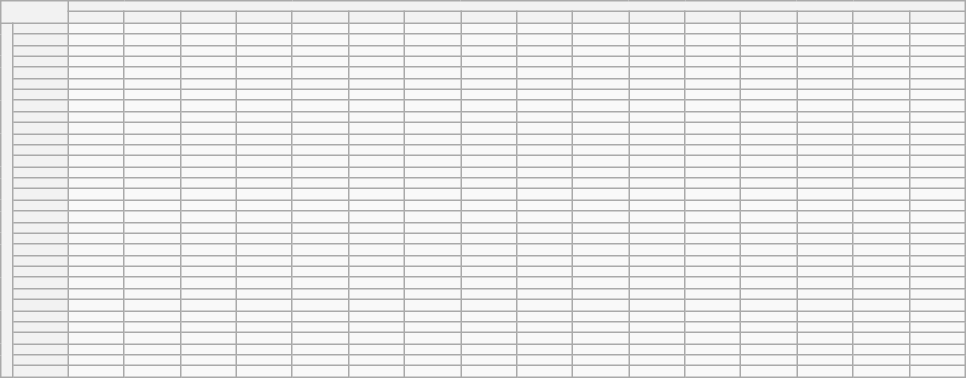<table class="wikitable" style="margin:1em auto; text-align: center;">
<tr>
<th colspan="2" rowspan="2"></th>
<th colspan="16"></th>
</tr>
<tr>
<th></th>
<th></th>
<th></th>
<th></th>
<th></th>
<th></th>
<th></th>
<th></th>
<th></th>
<th></th>
<th></th>
<th></th>
<th></th>
<th></th>
<th></th>
<th></th>
</tr>
<tr>
<th rowspan="32"></th>
<th width="30pt"></th>
<td width="30pt" ></td>
<td width="30pt" ></td>
<td width="30pt" ></td>
<td width="30pt" ></td>
<td width="30pt" ></td>
<td width="30pt" ></td>
<td width="30pt" ></td>
<td width="30pt" ></td>
<td width="30pt" ></td>
<td width="30pt" ></td>
<td width="30pt" ></td>
<td width="30pt" ></td>
<td width="30pt" ></td>
<td width="30pt" ></td>
<td width="30pt" ></td>
<td width="30pt" ></td>
</tr>
<tr>
<th></th>
<td></td>
<td></td>
<td></td>
<td></td>
<td></td>
<td></td>
<td></td>
<td></td>
<td></td>
<td></td>
<td></td>
<td></td>
<td></td>
<td></td>
<td></td>
<td></td>
</tr>
<tr>
<th></th>
<td></td>
<td></td>
<td></td>
<td></td>
<td></td>
<td></td>
<td></td>
<td></td>
<td></td>
<td></td>
<td></td>
<td></td>
<td></td>
<td></td>
<td></td>
<td></td>
</tr>
<tr>
<th></th>
<td></td>
<td></td>
<td></td>
<td></td>
<td></td>
<td></td>
<td></td>
<td></td>
<td></td>
<td></td>
<td></td>
<td></td>
<td></td>
<td></td>
<td></td>
<td></td>
</tr>
<tr>
<th></th>
<td></td>
<td></td>
<td></td>
<td></td>
<td></td>
<td></td>
<td></td>
<td></td>
<td></td>
<td></td>
<td></td>
<td></td>
<td></td>
<td></td>
<td></td>
<td></td>
</tr>
<tr>
<th></th>
<td></td>
<td></td>
<td></td>
<td></td>
<td></td>
<td></td>
<td></td>
<td></td>
<td></td>
<td></td>
<td></td>
<td></td>
<td></td>
<td></td>
<td></td>
<td></td>
</tr>
<tr>
<th></th>
<td></td>
<td></td>
<td></td>
<td></td>
<td></td>
<td></td>
<td></td>
<td></td>
<td></td>
<td></td>
<td></td>
<td></td>
<td></td>
<td></td>
<td></td>
<td></td>
</tr>
<tr>
<th></th>
<td></td>
<td></td>
<td></td>
<td></td>
<td></td>
<td></td>
<td></td>
<td></td>
<td></td>
<td></td>
<td></td>
<td></td>
<td></td>
<td></td>
<td></td>
<td></td>
</tr>
<tr>
<th></th>
<td></td>
<td></td>
<td></td>
<td></td>
<td></td>
<td></td>
<td></td>
<td></td>
<td></td>
<td></td>
<td></td>
<td></td>
<td></td>
<td></td>
<td></td>
<td></td>
</tr>
<tr>
<th></th>
<td></td>
<td></td>
<td></td>
<td></td>
<td></td>
<td></td>
<td></td>
<td></td>
<td></td>
<td></td>
<td></td>
<td></td>
<td></td>
<td></td>
<td></td>
<td></td>
</tr>
<tr>
<th></th>
<td></td>
<td></td>
<td></td>
<td></td>
<td></td>
<td></td>
<td></td>
<td></td>
<td></td>
<td></td>
<td></td>
<td></td>
<td></td>
<td></td>
<td></td>
<td></td>
</tr>
<tr>
<th></th>
<td></td>
<td></td>
<td></td>
<td></td>
<td></td>
<td></td>
<td></td>
<td></td>
<td></td>
<td></td>
<td></td>
<td></td>
<td></td>
<td></td>
<td></td>
<td></td>
</tr>
<tr>
<th></th>
<td></td>
<td></td>
<td></td>
<td></td>
<td></td>
<td></td>
<td></td>
<td></td>
<td></td>
<td></td>
<td></td>
<td></td>
<td></td>
<td></td>
<td></td>
<td></td>
</tr>
<tr>
<th></th>
<td></td>
<td></td>
<td></td>
<td></td>
<td></td>
<td></td>
<td></td>
<td></td>
<td></td>
<td></td>
<td></td>
<td></td>
<td></td>
<td></td>
<td></td>
<td></td>
</tr>
<tr>
<th></th>
<td></td>
<td></td>
<td></td>
<td></td>
<td></td>
<td></td>
<td></td>
<td></td>
<td></td>
<td></td>
<td></td>
<td></td>
<td></td>
<td></td>
<td></td>
<td></td>
</tr>
<tr>
<th></th>
<td></td>
<td></td>
<td></td>
<td></td>
<td></td>
<td></td>
<td></td>
<td></td>
<td></td>
<td></td>
<td></td>
<td></td>
<td></td>
<td></td>
<td></td>
<td></td>
</tr>
<tr>
<th></th>
<td></td>
<td></td>
<td></td>
<td></td>
<td></td>
<td></td>
<td></td>
<td></td>
<td></td>
<td></td>
<td></td>
<td></td>
<td></td>
<td></td>
<td></td>
<td></td>
</tr>
<tr>
<th></th>
<td></td>
<td></td>
<td></td>
<td></td>
<td></td>
<td></td>
<td></td>
<td></td>
<td></td>
<td></td>
<td></td>
<td></td>
<td></td>
<td></td>
<td></td>
<td></td>
</tr>
<tr>
<th></th>
<td></td>
<td></td>
<td></td>
<td></td>
<td></td>
<td></td>
<td></td>
<td></td>
<td></td>
<td></td>
<td></td>
<td></td>
<td></td>
<td></td>
<td></td>
<td></td>
</tr>
<tr>
<th></th>
<td></td>
<td></td>
<td></td>
<td></td>
<td></td>
<td></td>
<td></td>
<td></td>
<td></td>
<td></td>
<td></td>
<td></td>
<td></td>
<td></td>
<td></td>
<td></td>
</tr>
<tr>
<th></th>
<td></td>
<td></td>
<td></td>
<td></td>
<td></td>
<td></td>
<td></td>
<td></td>
<td></td>
<td></td>
<td></td>
<td></td>
<td></td>
<td></td>
<td></td>
<td></td>
</tr>
<tr>
<th></th>
<td></td>
<td></td>
<td></td>
<td></td>
<td></td>
<td></td>
<td></td>
<td></td>
<td></td>
<td></td>
<td></td>
<td></td>
<td></td>
<td></td>
<td></td>
<td></td>
</tr>
<tr>
<th></th>
<td></td>
<td></td>
<td></td>
<td></td>
<td></td>
<td></td>
<td></td>
<td></td>
<td></td>
<td></td>
<td></td>
<td></td>
<td></td>
<td></td>
<td></td>
<td></td>
</tr>
<tr>
<th></th>
<td></td>
<td></td>
<td></td>
<td></td>
<td></td>
<td></td>
<td></td>
<td></td>
<td></td>
<td></td>
<td></td>
<td></td>
<td></td>
<td></td>
<td></td>
<td></td>
</tr>
<tr>
<th></th>
<td></td>
<td></td>
<td></td>
<td></td>
<td></td>
<td></td>
<td></td>
<td></td>
<td></td>
<td></td>
<td></td>
<td></td>
<td></td>
<td></td>
<td></td>
<td></td>
</tr>
<tr>
<th></th>
<td></td>
<td></td>
<td></td>
<td></td>
<td></td>
<td></td>
<td></td>
<td></td>
<td></td>
<td></td>
<td></td>
<td></td>
<td></td>
<td></td>
<td></td>
<td></td>
</tr>
<tr>
<th></th>
<td></td>
<td></td>
<td></td>
<td></td>
<td></td>
<td></td>
<td></td>
<td></td>
<td></td>
<td></td>
<td></td>
<td></td>
<td></td>
<td></td>
<td></td>
<td></td>
</tr>
<tr>
<th></th>
<td></td>
<td></td>
<td></td>
<td></td>
<td></td>
<td></td>
<td></td>
<td></td>
<td></td>
<td></td>
<td></td>
<td></td>
<td></td>
<td></td>
<td></td>
<td></td>
</tr>
<tr>
<th></th>
<td></td>
<td></td>
<td></td>
<td></td>
<td></td>
<td></td>
<td></td>
<td></td>
<td></td>
<td></td>
<td></td>
<td></td>
<td></td>
<td></td>
<td></td>
<td></td>
</tr>
<tr>
<th></th>
<td></td>
<td></td>
<td></td>
<td></td>
<td></td>
<td></td>
<td></td>
<td></td>
<td></td>
<td></td>
<td></td>
<td></td>
<td></td>
<td></td>
<td></td>
<td></td>
</tr>
<tr>
<th></th>
<td></td>
<td></td>
<td></td>
<td></td>
<td></td>
<td></td>
<td></td>
<td></td>
<td></td>
<td></td>
<td></td>
<td></td>
<td></td>
<td></td>
<td></td>
<td></td>
</tr>
<tr>
<th></th>
<td></td>
<td></td>
<td></td>
<td></td>
<td></td>
<td></td>
<td></td>
<td></td>
<td></td>
<td></td>
<td></td>
<td></td>
<td></td>
<td></td>
<td></td>
<td></td>
</tr>
</table>
